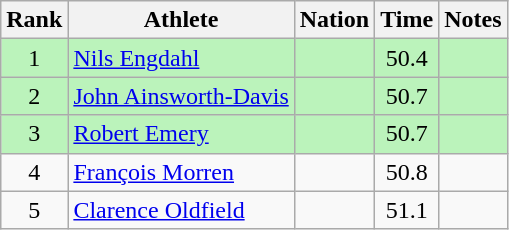<table class="wikitable sortable" style="text-align:center">
<tr>
<th>Rank</th>
<th>Athlete</th>
<th>Nation</th>
<th>Time</th>
<th>Notes</th>
</tr>
<tr bgcolor=bbf3bb>
<td>1</td>
<td align=left><a href='#'>Nils Engdahl</a></td>
<td align=left></td>
<td>50.4</td>
<td></td>
</tr>
<tr bgcolor=bbf3bb>
<td>2</td>
<td align=left><a href='#'>John Ainsworth-Davis</a></td>
<td align=left></td>
<td>50.7</td>
<td></td>
</tr>
<tr bgcolor=bbf3bb>
<td>3</td>
<td align=left><a href='#'>Robert Emery</a></td>
<td align=left></td>
<td>50.7</td>
<td></td>
</tr>
<tr>
<td>4</td>
<td align=left><a href='#'>François Morren</a></td>
<td align=left></td>
<td>50.8</td>
<td></td>
</tr>
<tr>
<td>5</td>
<td align=left><a href='#'>Clarence Oldfield</a></td>
<td align=left></td>
<td>51.1</td>
<td></td>
</tr>
</table>
